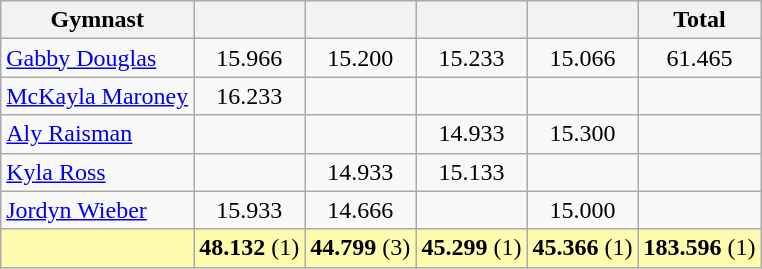<table class="wikitable sortable" style="text-align:center; font-size:100%">
<tr>
<th scope="col">Gymnast</th>
<th scope="col"></th>
<th scope="col"></th>
<th scope="col"></th>
<th scope="col"></th>
<th scope="col">Total</th>
</tr>
<tr>
<td align=left><a href='#'>Gabby Douglas</a></td>
<td>15.966</td>
<td>15.200</td>
<td>15.233</td>
<td>15.066</td>
<td>61.465</td>
</tr>
<tr>
<td align=left><a href='#'>McKayla Maroney</a></td>
<td>16.233</td>
<td></td>
<td></td>
<td></td>
<td></td>
</tr>
<tr>
<td align=left><a href='#'>Aly Raisman</a></td>
<td></td>
<td></td>
<td>14.933</td>
<td>15.300</td>
<td></td>
</tr>
<tr>
<td align=left><a href='#'>Kyla Ross</a></td>
<td></td>
<td>14.933</td>
<td>15.133</td>
<td></td>
<td></td>
</tr>
<tr>
<td align=left><a href='#'>Jordyn Wieber</a></td>
<td>15.933</td>
<td>14.666</td>
<td></td>
<td>15.000</td>
<td></td>
</tr>
<tr style="background:#fffcaf;">
<td align=left></td>
<td><strong>48.132</strong> (1)</td>
<td><strong>44.799</strong> (3)</td>
<td><strong>45.299</strong> (1)</td>
<td><strong>45.366</strong> (1)</td>
<td><strong>183.596</strong> (1)</td>
</tr>
</table>
